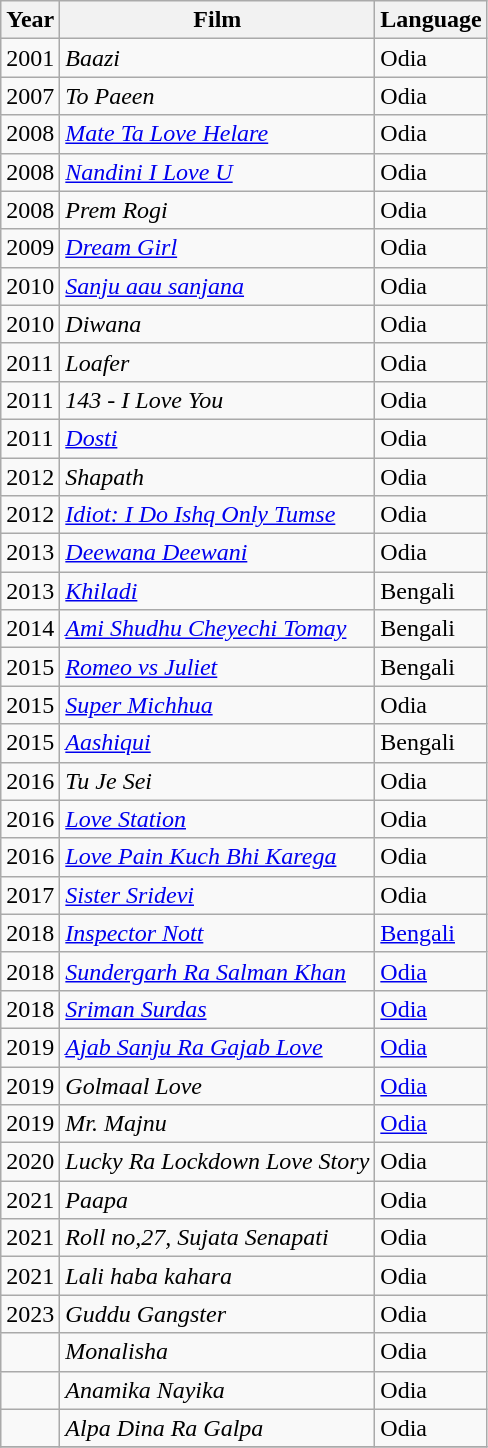<table class="wikitable sortable">
<tr>
<th>Year</th>
<th>Film</th>
<th>Language</th>
</tr>
<tr>
<td>2001</td>
<td><em>Baazi</em></td>
<td>Odia</td>
</tr>
<tr>
<td>2007</td>
<td><em>To Paeen</em></td>
<td>Odia</td>
</tr>
<tr>
<td>2008</td>
<td><em><a href='#'>Mate Ta Love Helare</a></em></td>
<td>Odia</td>
</tr>
<tr>
<td>2008</td>
<td><em><a href='#'>Nandini I Love U</a></em></td>
<td>Odia</td>
</tr>
<tr>
<td>2008</td>
<td><em>Prem Rogi</em></td>
<td>Odia</td>
</tr>
<tr>
<td>2009</td>
<td><em><a href='#'>Dream Girl</a></em></td>
<td>Odia</td>
</tr>
<tr>
<td>2010</td>
<td><em><a href='#'>Sanju aau sanjana</a></em></td>
<td>Odia</td>
</tr>
<tr>
<td>2010</td>
<td><em>Diwana</em></td>
<td>Odia</td>
</tr>
<tr>
<td>2011</td>
<td><em>Loafer</em></td>
<td>Odia</td>
</tr>
<tr>
<td>2011</td>
<td><em>143 - I Love You</em></td>
<td>Odia</td>
</tr>
<tr>
<td>2011</td>
<td><em><a href='#'>Dosti</a></em></td>
<td>Odia</td>
</tr>
<tr>
<td>2012</td>
<td><em>Shapath</em></td>
<td>Odia</td>
</tr>
<tr>
<td>2012</td>
<td><em><a href='#'>Idiot: I Do Ishq Only Tumse</a></em></td>
<td>Odia</td>
</tr>
<tr>
<td>2013</td>
<td><em><a href='#'>Deewana Deewani</a></em></td>
<td>Odia</td>
</tr>
<tr>
<td>2013</td>
<td><em><a href='#'>Khiladi</a></em></td>
<td>Bengali</td>
</tr>
<tr>
<td>2014</td>
<td><em><a href='#'>Ami Shudhu Cheyechi Tomay</a></em></td>
<td>Bengali</td>
</tr>
<tr>
<td>2015</td>
<td><em><a href='#'>Romeo vs Juliet</a></em></td>
<td>Bengali</td>
</tr>
<tr>
<td>2015</td>
<td><em><a href='#'>Super Michhua</a></em></td>
<td>Odia</td>
</tr>
<tr>
<td>2015</td>
<td><em><a href='#'>Aashiqui</a></em></td>
<td>Bengali</td>
</tr>
<tr>
<td>2016</td>
<td><em>Tu Je Sei</em></td>
<td>Odia</td>
</tr>
<tr>
<td>2016</td>
<td><em><a href='#'>Love Station</a></em></td>
<td>Odia</td>
</tr>
<tr>
<td>2016</td>
<td><em><a href='#'>Love Pain Kuch Bhi Karega</a></em></td>
<td>Odia</td>
</tr>
<tr>
<td>2017</td>
<td><em><a href='#'>Sister Sridevi</a></em></td>
<td>Odia</td>
</tr>
<tr>
<td>2018</td>
<td><em><a href='#'>Inspector Nott</a></em></td>
<td><a href='#'>Bengali</a></td>
</tr>
<tr>
<td>2018</td>
<td><em><a href='#'>Sundergarh Ra Salman Khan</a></em></td>
<td><a href='#'>Odia</a></td>
</tr>
<tr>
<td>2018</td>
<td><em><a href='#'>Sriman Surdas</a></em></td>
<td><a href='#'>Odia</a></td>
</tr>
<tr>
<td>2019</td>
<td><em><a href='#'>Ajab Sanju Ra Gajab Love</a></em></td>
<td><a href='#'>Odia</a></td>
</tr>
<tr>
<td>2019</td>
<td><em>Golmaal Love</em></td>
<td><a href='#'>Odia</a></td>
</tr>
<tr>
<td>2019</td>
<td><em>Mr. Majnu</em></td>
<td><a href='#'>Odia</a></td>
</tr>
<tr>
<td>2020</td>
<td><em>Lucky Ra Lockdown Love Story</em></td>
<td>Odia</td>
</tr>
<tr>
<td>2021</td>
<td><em>Paapa</em></td>
<td>Odia</td>
</tr>
<tr>
<td>2021</td>
<td><em>Roll no,27, Sujata Senapati</em></td>
<td>Odia</td>
</tr>
<tr>
<td>2021</td>
<td><em> Lali haba kahara</em></td>
<td>Odia</td>
</tr>
<tr>
<td>2023</td>
<td><em>Guddu Gangster</em></td>
<td>Odia</td>
</tr>
<tr>
<td></td>
<td><em>Monalisha</em></td>
<td>Odia</td>
</tr>
<tr>
<td></td>
<td><em> Anamika Nayika</em></td>
<td>Odia</td>
</tr>
<tr>
<td></td>
<td><em> Alpa Dina Ra Galpa </em></td>
<td>Odia</td>
</tr>
<tr>
</tr>
</table>
